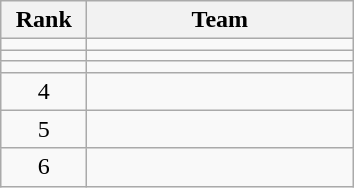<table class="wikitable" style="text-align: center">
<tr>
<th width=50>Rank</th>
<th width=170>Team</th>
</tr>
<tr>
<td></td>
<td align=left></td>
</tr>
<tr>
<td></td>
<td align=left></td>
</tr>
<tr>
<td></td>
<td align=left></td>
</tr>
<tr>
<td>4</td>
<td align=left></td>
</tr>
<tr>
<td>5</td>
<td align=left></td>
</tr>
<tr>
<td>6</td>
<td align=left></td>
</tr>
</table>
